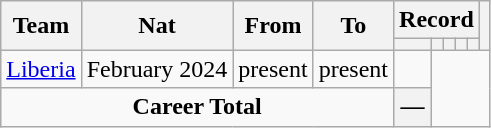<table class="wikitable" style="text-align: center">
<tr>
<th rowspan="2">Team</th>
<th rowspan="2">Nat</th>
<th rowspan="2">From</th>
<th rowspan="2">To</th>
<th colspan="5">Record</th>
<th rowspan=2></th>
</tr>
<tr>
<th></th>
<th></th>
<th></th>
<th></th>
<th></th>
</tr>
<tr>
<td align="left"><a href='#'>Liberia</a></td>
<td align="center">February 2024</td>
<td align="center">present</td>
<td align="center">present<br></td>
<td></td>
</tr>
<tr>
<td colspan=4><strong>Career Total</strong><br></td>
<th>—</th>
</tr>
</table>
